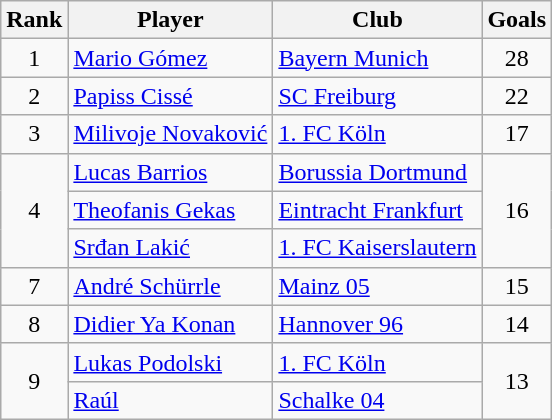<table class="wikitable sortable" style=text-align:center>
<tr>
<th>Rank</th>
<th>Player</th>
<th>Club</th>
<th>Goals</th>
</tr>
<tr>
<td>1</td>
<td align=left> <a href='#'>Mario Gómez</a></td>
<td align=left><a href='#'>Bayern Munich</a></td>
<td>28</td>
</tr>
<tr>
<td>2</td>
<td align=left> <a href='#'>Papiss Cissé</a></td>
<td align=left><a href='#'>SC Freiburg</a></td>
<td>22</td>
</tr>
<tr>
<td>3</td>
<td align=left> <a href='#'>Milivoje Novaković</a></td>
<td align=left><a href='#'>1. FC Köln</a></td>
<td>17</td>
</tr>
<tr>
<td rowspan=3>4</td>
<td align=left> <a href='#'>Lucas Barrios</a></td>
<td align=left><a href='#'>Borussia Dortmund</a></td>
<td rowspan=3>16</td>
</tr>
<tr>
<td align=left> <a href='#'>Theofanis Gekas</a></td>
<td align=left><a href='#'>Eintracht Frankfurt</a></td>
</tr>
<tr>
<td align=left> <a href='#'>Srđan Lakić</a></td>
<td align=left><a href='#'>1. FC Kaiserslautern</a></td>
</tr>
<tr>
<td>7</td>
<td align=left> <a href='#'>André Schürrle</a></td>
<td align=left><a href='#'>Mainz 05</a></td>
<td>15</td>
</tr>
<tr>
<td>8</td>
<td align=left> <a href='#'>Didier Ya Konan</a></td>
<td align=left><a href='#'>Hannover 96</a></td>
<td>14</td>
</tr>
<tr>
<td rowspan=2>9</td>
<td align=left> <a href='#'>Lukas Podolski</a></td>
<td align=left><a href='#'>1. FC Köln</a></td>
<td rowspan=2>13</td>
</tr>
<tr>
<td align=left> <a href='#'>Raúl</a></td>
<td align=left><a href='#'>Schalke 04</a></td>
</tr>
</table>
